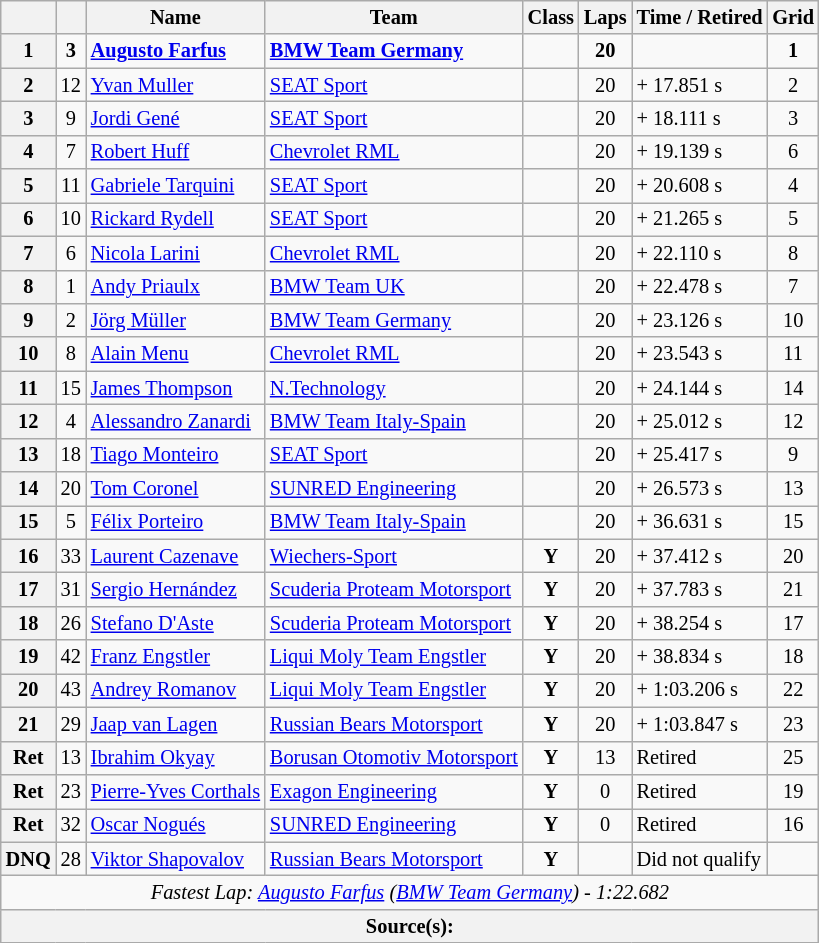<table class="wikitable" style="font-size: 85%;">
<tr>
<th></th>
<th></th>
<th>Name</th>
<th>Team</th>
<th>Class</th>
<th>Laps</th>
<th>Time / Retired</th>
<th>Grid</th>
</tr>
<tr>
<th>1</th>
<td style="text-align:center;"><strong>3</strong></td>
<td> <strong><a href='#'>Augusto Farfus</a></strong></td>
<td><strong><a href='#'>BMW Team Germany</a></strong></td>
<td></td>
<td style="text-align:center;"><strong>20</strong></td>
<td></td>
<td style="text-align:center;"><strong>1</strong></td>
</tr>
<tr>
<th>2</th>
<td style="text-align:center;">12</td>
<td> <a href='#'>Yvan Muller</a></td>
<td><a href='#'>SEAT Sport</a></td>
<td></td>
<td style="text-align:center;">20</td>
<td>+ 17.851 s</td>
<td style="text-align:center;">2</td>
</tr>
<tr>
<th>3</th>
<td style="text-align:center;">9</td>
<td> <a href='#'>Jordi Gené</a></td>
<td><a href='#'>SEAT Sport</a></td>
<td></td>
<td style="text-align:center;">20</td>
<td>+ 18.111 s</td>
<td style="text-align:center;">3</td>
</tr>
<tr>
<th>4</th>
<td style="text-align:center;">7</td>
<td> <a href='#'>Robert Huff</a></td>
<td><a href='#'>Chevrolet RML</a></td>
<td></td>
<td style="text-align:center;">20</td>
<td>+ 19.139 s</td>
<td style="text-align:center;">6</td>
</tr>
<tr>
<th>5</th>
<td style="text-align:center;">11</td>
<td> <a href='#'>Gabriele Tarquini</a></td>
<td><a href='#'>SEAT Sport</a></td>
<td></td>
<td style="text-align:center;">20</td>
<td>+ 20.608 s</td>
<td style="text-align:center;">4</td>
</tr>
<tr>
<th>6</th>
<td style="text-align:center;">10</td>
<td> <a href='#'>Rickard Rydell</a></td>
<td><a href='#'>SEAT Sport</a></td>
<td></td>
<td style="text-align:center;">20</td>
<td>+ 21.265 s</td>
<td style="text-align:center;">5</td>
</tr>
<tr>
<th>7</th>
<td style="text-align:center;">6</td>
<td> <a href='#'>Nicola Larini</a></td>
<td><a href='#'>Chevrolet RML</a></td>
<td></td>
<td style="text-align:center;">20</td>
<td>+ 22.110 s</td>
<td style="text-align:center;">8</td>
</tr>
<tr>
<th>8</th>
<td style="text-align:center;">1</td>
<td> <a href='#'>Andy Priaulx</a></td>
<td><a href='#'>BMW Team UK</a></td>
<td></td>
<td style="text-align:center;">20</td>
<td>+ 22.478 s</td>
<td style="text-align:center;">7</td>
</tr>
<tr>
<th>9</th>
<td style="text-align:center;">2</td>
<td> <a href='#'>Jörg Müller</a></td>
<td><a href='#'>BMW Team Germany</a></td>
<td></td>
<td style="text-align:center;">20</td>
<td>+ 23.126 s</td>
<td style="text-align:center;">10</td>
</tr>
<tr>
<th>10</th>
<td style="text-align:center;">8</td>
<td> <a href='#'>Alain Menu</a></td>
<td><a href='#'>Chevrolet RML</a></td>
<td></td>
<td style="text-align:center;">20</td>
<td>+ 23.543 s</td>
<td style="text-align:center;">11</td>
</tr>
<tr>
<th>11</th>
<td style="text-align:center;">15</td>
<td> <a href='#'>James Thompson</a></td>
<td><a href='#'>N.Technology</a></td>
<td></td>
<td style="text-align:center;">20</td>
<td>+ 24.144 s</td>
<td style="text-align:center;">14</td>
</tr>
<tr>
<th>12</th>
<td style="text-align:center;">4</td>
<td> <a href='#'>Alessandro Zanardi</a></td>
<td><a href='#'>BMW Team Italy-Spain</a></td>
<td></td>
<td style="text-align:center;">20</td>
<td>+ 25.012 s</td>
<td style="text-align:center;">12</td>
</tr>
<tr>
<th>13</th>
<td style="text-align:center;">18</td>
<td> <a href='#'>Tiago Monteiro</a></td>
<td><a href='#'>SEAT Sport</a></td>
<td></td>
<td style="text-align:center;">20</td>
<td>+ 25.417 s</td>
<td style="text-align:center;">9</td>
</tr>
<tr>
<th>14</th>
<td style="text-align:center;">20</td>
<td> <a href='#'>Tom Coronel</a></td>
<td><a href='#'>SUNRED Engineering</a></td>
<td></td>
<td style="text-align:center;">20</td>
<td>+ 26.573 s</td>
<td style="text-align:center;">13</td>
</tr>
<tr>
<th>15</th>
<td style="text-align:center;">5</td>
<td> <a href='#'>Félix Porteiro</a></td>
<td><a href='#'>BMW Team Italy-Spain</a></td>
<td></td>
<td style="text-align:center;">20</td>
<td>+ 36.631 s</td>
<td style="text-align:center;">15</td>
</tr>
<tr>
<th>16</th>
<td style="text-align:center;">33</td>
<td> <a href='#'>Laurent Cazenave</a></td>
<td><a href='#'>Wiechers-Sport</a></td>
<td align=center><strong><span>Y</span></strong></td>
<td style="text-align:center;">20</td>
<td>+ 37.412 s</td>
<td style="text-align:center;">20</td>
</tr>
<tr>
<th>17</th>
<td style="text-align:center;">31</td>
<td> <a href='#'>Sergio Hernández</a></td>
<td><a href='#'>Scuderia Proteam Motorsport</a></td>
<td align=center><strong><span>Y</span></strong></td>
<td style="text-align:center;">20</td>
<td>+ 37.783 s</td>
<td style="text-align:center;">21</td>
</tr>
<tr>
<th>18</th>
<td style="text-align:center;">26</td>
<td> <a href='#'>Stefano D'Aste</a></td>
<td><a href='#'>Scuderia Proteam Motorsport</a></td>
<td align=center><strong><span>Y</span></strong></td>
<td style="text-align:center;">20</td>
<td>+ 38.254 s</td>
<td style="text-align:center;">17</td>
</tr>
<tr>
<th>19</th>
<td style="text-align:center;">42</td>
<td> <a href='#'>Franz Engstler</a></td>
<td><a href='#'>Liqui Moly Team Engstler</a></td>
<td align=center><strong><span>Y</span></strong></td>
<td style="text-align:center;">20</td>
<td>+ 38.834 s</td>
<td style="text-align:center;">18</td>
</tr>
<tr>
<th>20</th>
<td style="text-align:center;">43</td>
<td> <a href='#'>Andrey Romanov</a></td>
<td><a href='#'>Liqui Moly Team Engstler</a></td>
<td align=center><strong><span>Y</span></strong></td>
<td style="text-align:center;">20</td>
<td>+ 1:03.206 s</td>
<td style="text-align:center;">22</td>
</tr>
<tr>
<th>21</th>
<td style="text-align:center;">29</td>
<td> <a href='#'>Jaap van Lagen</a></td>
<td><a href='#'>Russian Bears Motorsport</a></td>
<td align=center><strong><span>Y</span></strong></td>
<td style="text-align:center;">20</td>
<td>+ 1:03.847 s</td>
<td style="text-align:center;">23</td>
</tr>
<tr>
<th>Ret</th>
<td style="text-align:center;">13</td>
<td> <a href='#'>Ibrahim Okyay</a></td>
<td><a href='#'>Borusan Otomotiv Motorsport</a></td>
<td align=center><strong><span>Y</span></strong></td>
<td style="text-align:center;">13</td>
<td>Retired</td>
<td style="text-align:center;">25</td>
</tr>
<tr>
<th>Ret</th>
<td style="text-align:center;">23</td>
<td> <a href='#'>Pierre-Yves Corthals</a></td>
<td><a href='#'>Exagon Engineering</a></td>
<td align=center><strong><span>Y</span></strong></td>
<td style="text-align:center;">0</td>
<td>Retired</td>
<td style="text-align:center;">19</td>
</tr>
<tr>
<th>Ret</th>
<td style="text-align:center;">32</td>
<td> <a href='#'>Oscar Nogués</a></td>
<td><a href='#'>SUNRED Engineering</a></td>
<td align=center><strong><span>Y</span></strong></td>
<td style="text-align:center;">0</td>
<td>Retired</td>
<td style="text-align:center;">16</td>
</tr>
<tr>
<th>DNQ</th>
<td style="text-align:center;">28</td>
<td> <a href='#'>Viktor Shapovalov</a></td>
<td><a href='#'>Russian Bears Motorsport</a></td>
<td align=center><strong><span>Y</span></strong></td>
<td></td>
<td>Did not qualify</td>
<td></td>
</tr>
<tr>
<td colspan="8" style="text-align:center;"><em>Fastest Lap: <a href='#'>Augusto Farfus</a> (<a href='#'>BMW Team Germany</a>) - 1:22.682</em></td>
</tr>
<tr>
<th colspan="8">Source(s): </th>
</tr>
</table>
